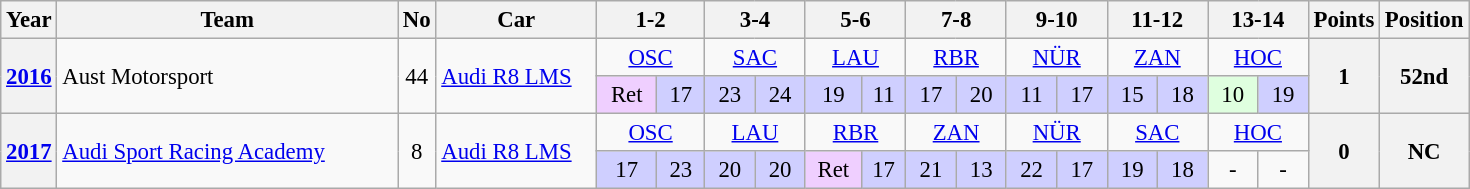<table class="wikitable" style="text-align:center; font-size:95%">
<tr>
<th>Year</th>
<th>Team</th>
<th>No</th>
<th>Car</th>
<th colspan="2" width="65">1-2</th>
<th colspan="2" width="60">3-4</th>
<th colspan="2" width="60">5-6</th>
<th colspan="2" width="60">7-8</th>
<th colspan="2" width="60">9-10</th>
<th colspan="2" width="60">11-12</th>
<th colspan="2" width="60">13-14</th>
<th>Points</th>
<th>Position</th>
</tr>
<tr>
<th rowspan="2"><a href='#'>2016</a></th>
<td rowspan="2" align="left" width="220">Aust Motorsport</td>
<td rowspan="2">44</td>
<td rowspan="2" align="left"><a href='#'>Audi R8 LMS</a></td>
<td colspan="2"> <a href='#'>OSC</a></td>
<td colspan="2"> <a href='#'>SAC</a></td>
<td colspan="2"> <a href='#'>LAU</a></td>
<td colspan="2"> <a href='#'>RBR</a></td>
<td colspan="2"> <a href='#'>NÜR</a></td>
<td colspan="2"> <a href='#'>ZAN</a></td>
<td colspan="2"> <a href='#'>HOC</a></td>
<th rowspan="2">1</th>
<th rowspan="2">52nd</th>
</tr>
<tr>
<td style="background:#EFCFFF;">Ret</td>
<td style="background:#CFCFFF;">17</td>
<td style="background:#CFCFFF;">23</td>
<td style="background:#CFCFFF;">24</td>
<td style="background:#CFCFFF;">19</td>
<td style="background:#CFCFFF;">11</td>
<td style="background:#CFCFFF;">17</td>
<td style="background:#CFCFFF;">20</td>
<td style="background:#CFCFFF;">11</td>
<td style="background:#CFCFFF;">17</td>
<td style="background:#CFCFFF;">15</td>
<td style="background:#CFCFFF;">18</td>
<td style="background:#DFFFDF;">10</td>
<td style="background:#CFCFFF;">19</td>
</tr>
<tr>
<th rowspan="2"><a href='#'>2017</a></th>
<td rowspan="2" align="left" width="220"><a href='#'>Audi Sport Racing Academy</a></td>
<td rowspan="2">8</td>
<td rowspan="2" align="left" width="100"><a href='#'>Audi R8 LMS</a></td>
<td colspan="2"> <a href='#'>OSC</a></td>
<td colspan="2"> <a href='#'>LAU</a></td>
<td colspan="2"> <a href='#'>RBR</a></td>
<td colspan="2"> <a href='#'>ZAN</a></td>
<td colspan="2"> <a href='#'>NÜR</a></td>
<td colspan="2"> <a href='#'>SAC</a></td>
<td colspan="2"> <a href='#'>HOC</a></td>
<th rowspan="2">0</th>
<th rowspan="2">NC</th>
</tr>
<tr>
<td style="background:#CFCFFF;">17</td>
<td style="background:#CFCFFF;">23</td>
<td style="background:#CFCFFF;">20</td>
<td style="background:#CFCFFF;">20</td>
<td style="background:#EFCFFF;">Ret</td>
<td style="background:#CFCFFF;">17</td>
<td style="background:#CFCFFF;">21</td>
<td style="background:#CFCFFF;">13</td>
<td style="background:#CFCFFF;">22</td>
<td style="background:#CFCFFF;">17</td>
<td style="background:#CFCFFF;">19</td>
<td style="background:#CFCFFF;">18</td>
<td>-</td>
<td>-</td>
</tr>
</table>
